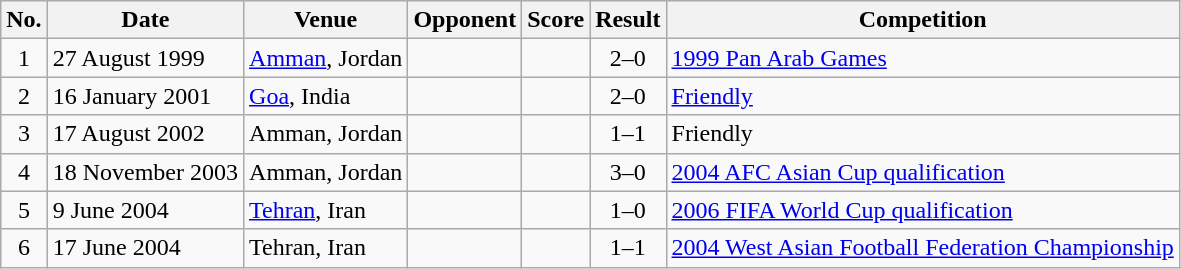<table class="wikitable sortable">
<tr>
<th scope="col">No.</th>
<th scope="col">Date</th>
<th scope="col">Venue</th>
<th scope="col">Opponent</th>
<th scope="col">Score</th>
<th scope="col">Result</th>
<th scope="col">Competition</th>
</tr>
<tr>
<td style="text-align:center">1</td>
<td>27 August 1999</td>
<td><a href='#'>Amman</a>, Jordan</td>
<td></td>
<td></td>
<td style="text-align:center">2–0</td>
<td><a href='#'>1999 Pan Arab Games</a></td>
</tr>
<tr>
<td style="text-align:center">2</td>
<td>16 January 2001</td>
<td><a href='#'>Goa</a>, India</td>
<td></td>
<td></td>
<td style="text-align:center">2–0</td>
<td><a href='#'>Friendly</a></td>
</tr>
<tr>
<td style="text-align:center">3</td>
<td>17 August 2002</td>
<td>Amman, Jordan</td>
<td></td>
<td></td>
<td style="text-align:center">1–1</td>
<td>Friendly</td>
</tr>
<tr>
<td style="text-align:center">4</td>
<td>18 November 2003</td>
<td>Amman, Jordan</td>
<td></td>
<td></td>
<td style="text-align:center">3–0</td>
<td><a href='#'>2004 AFC Asian Cup qualification</a></td>
</tr>
<tr>
<td style="text-align:center">5</td>
<td>9 June 2004</td>
<td><a href='#'>Tehran</a>, Iran</td>
<td></td>
<td></td>
<td style="text-align:center">1–0</td>
<td><a href='#'>2006 FIFA World Cup qualification</a></td>
</tr>
<tr>
<td style="text-align:center">6</td>
<td>17 June 2004</td>
<td>Tehran, Iran</td>
<td></td>
<td></td>
<td style="text-align:center">1–1</td>
<td><a href='#'>2004 West Asian Football Federation Championship</a></td>
</tr>
</table>
